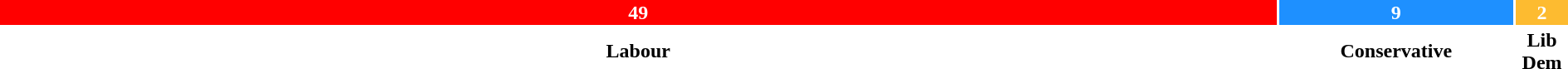<table style="width:100%; text-align:center;">
<tr style="color:white;">
<td style="background:red; width:81.66%;"><strong>49</strong></td>
<td style="background:dodgerblue; width:15%;"><strong>9</strong></td>
<td style="background:#FDBB30; width:3.34%;"><strong>2</strong></td>
</tr>
<tr>
<td><span><strong>Labour</strong></span></td>
<td><span><strong>Conservative</strong></span></td>
<td><span><strong>Lib<br>Dem</strong></span></td>
</tr>
</table>
